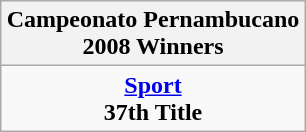<table class="wikitable" style="text-align: center; margin: 0 auto;">
<tr>
<th>Campeonato Pernambucano<br>2008 Winners</th>
</tr>
<tr>
<td><strong><a href='#'>Sport</a></strong><br><strong>37th Title</strong></td>
</tr>
</table>
